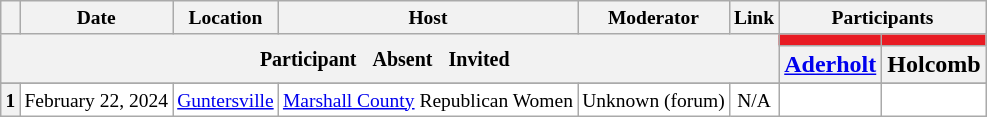<table class="wikitable" style="text-align:center;">
<tr style="font-size:small;">
<th scope="col"></th>
<th scope="col">Date</th>
<th scope="col">Location</th>
<th scope="col">Host</th>
<th scope="col">Moderator</th>
<th scope="col">Link</th>
<th scope="col" colspan="2">Participants</th>
</tr>
<tr>
<th colspan="6" rowspan="2"> <small>Participant  </small> <small>Absent  </small> <small>Invited  </small></th>
<th scope="col" style="background:#E81B23;"></th>
<th scope="col" style="background:#E81B23;"></th>
</tr>
<tr>
<th scope="col"><a href='#'>Aderholt</a></th>
<th scope="col">Holcomb</th>
</tr>
<tr>
</tr>
<tr style="background:#FFFFFF;font-size:small;">
<th scope="row">1</th>
<td style="white-space:nowrap;">February 22, 2024</td>
<td style="white-space:nowrap;"><a href='#'>Guntersville</a></td>
<td style="white-space:nowrap;"><a href='#'>Marshall County</a> Republican Women</td>
<td style="white-space:nowrap;">Unknown (forum)</td>
<td style="white-space:nowrap;">N/A</td>
<td></td>
<td></td>
</tr>
</table>
